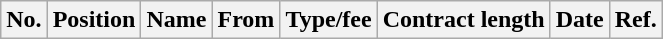<table class="wikitable plainrowheaders sortable" style="text-align:center; text-align:left">
<tr>
<th>No.</th>
<th>Position</th>
<th>Name</th>
<th>From</th>
<th>Type/fee</th>
<th>Contract length</th>
<th>Date</th>
<th>Ref.</th>
</tr>
</table>
